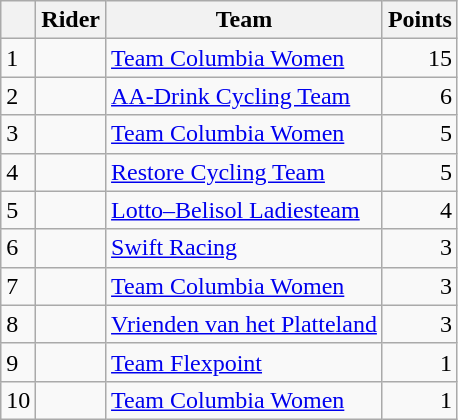<table class="wikitable">
<tr>
<th></th>
<th>Rider</th>
<th>Team</th>
<th>Points</th>
</tr>
<tr>
<td>1</td>
<td></td>
<td><a href='#'>Team Columbia Women</a></td>
<td align="right">15</td>
</tr>
<tr>
<td>2</td>
<td></td>
<td><a href='#'>AA-Drink Cycling Team</a></td>
<td align="right">6</td>
</tr>
<tr>
<td>3</td>
<td></td>
<td><a href='#'>Team Columbia Women</a></td>
<td align="right">5</td>
</tr>
<tr>
<td>4</td>
<td></td>
<td><a href='#'>Restore Cycling Team</a></td>
<td align="right">5</td>
</tr>
<tr>
<td>5</td>
<td></td>
<td><a href='#'>Lotto–Belisol Ladiesteam</a></td>
<td align="right">4</td>
</tr>
<tr>
<td>6</td>
<td></td>
<td><a href='#'>Swift Racing</a></td>
<td align="right">3</td>
</tr>
<tr>
<td>7</td>
<td></td>
<td><a href='#'>Team Columbia Women</a></td>
<td align="right">3</td>
</tr>
<tr>
<td>8</td>
<td></td>
<td><a href='#'>Vrienden van het Platteland</a></td>
<td align="right">3</td>
</tr>
<tr>
<td>9</td>
<td></td>
<td><a href='#'>Team Flexpoint</a></td>
<td align="right">1</td>
</tr>
<tr>
<td>10</td>
<td></td>
<td><a href='#'>Team Columbia Women</a></td>
<td align="right">1</td>
</tr>
</table>
